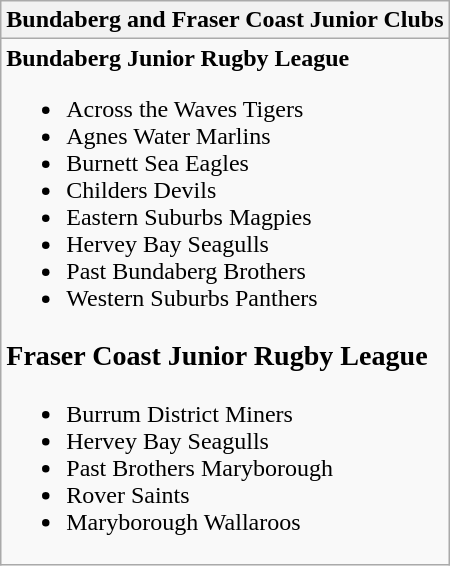<table class="wikitable mw-collapsible mw-collapsed">
<tr>
<th>Bundaberg and Fraser Coast Junior Clubs</th>
</tr>
<tr>
<td><strong>Bundaberg Junior Rugby League</strong><br><ul><li> Across the Waves Tigers</li><li> Agnes Water Marlins</li><li> Burnett Sea Eagles</li><li> Childers Devils</li><li> Eastern Suburbs Magpies</li><li> Hervey Bay Seagulls</li><li> Past Bundaberg Brothers</li><li> Western Suburbs Panthers</li></ul><h3>Fraser Coast Junior Rugby League</h3><ul><li> Burrum District Miners</li><li> Hervey Bay Seagulls</li><li> Past Brothers Maryborough</li><li> Rover Saints</li><li> Maryborough Wallaroos</li></ul></td>
</tr>
</table>
